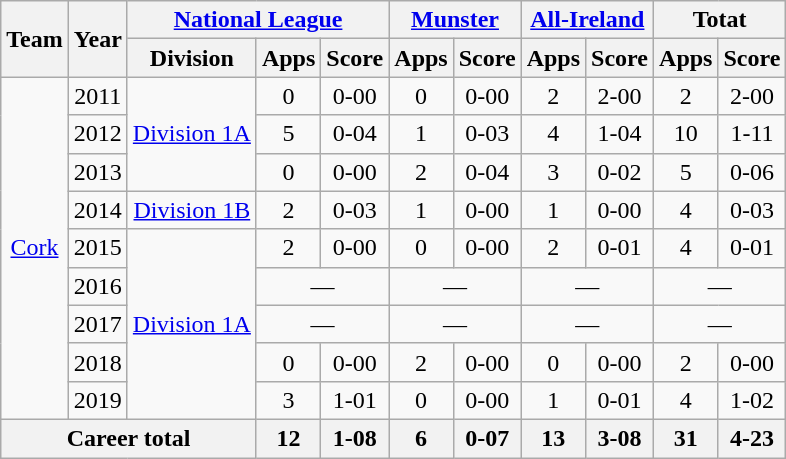<table class="wikitable" style="text-align:center">
<tr>
<th rowspan="2">Team</th>
<th rowspan="2">Year</th>
<th colspan="3"><a href='#'>National League</a></th>
<th colspan="2"><a href='#'>Munster</a></th>
<th colspan="2"><a href='#'>All-Ireland</a></th>
<th colspan="2">Totat</th>
</tr>
<tr>
<th>Division</th>
<th>Apps</th>
<th>Score</th>
<th>Apps</th>
<th>Score</th>
<th>Apps</th>
<th>Score</th>
<th>Apps</th>
<th>Score</th>
</tr>
<tr>
<td rowspan="9"><a href='#'>Cork</a></td>
<td>2011</td>
<td rowspan="3"><a href='#'>Division 1A</a></td>
<td>0</td>
<td>0-00</td>
<td>0</td>
<td>0-00</td>
<td>2</td>
<td>2-00</td>
<td>2</td>
<td>2-00</td>
</tr>
<tr>
<td>2012</td>
<td>5</td>
<td>0-04</td>
<td>1</td>
<td>0-03</td>
<td>4</td>
<td>1-04</td>
<td>10</td>
<td>1-11</td>
</tr>
<tr>
<td>2013</td>
<td>0</td>
<td>0-00</td>
<td>2</td>
<td>0-04</td>
<td>3</td>
<td>0-02</td>
<td>5</td>
<td>0-06</td>
</tr>
<tr>
<td>2014</td>
<td rowspan="1"><a href='#'>Division 1B</a></td>
<td>2</td>
<td>0-03</td>
<td>1</td>
<td>0-00</td>
<td>1</td>
<td>0-00</td>
<td>4</td>
<td>0-03</td>
</tr>
<tr>
<td>2015</td>
<td rowspan="5"><a href='#'>Division 1A</a></td>
<td>2</td>
<td>0-00</td>
<td>0</td>
<td>0-00</td>
<td>2</td>
<td>0-01</td>
<td>4</td>
<td>0-01</td>
</tr>
<tr>
<td>2016</td>
<td colspan=2>—</td>
<td colspan=2>—</td>
<td colspan=2>—</td>
<td colspan=2>—</td>
</tr>
<tr>
<td>2017</td>
<td colspan=2>—</td>
<td colspan=2>—</td>
<td colspan=2>—</td>
<td colspan=2>—</td>
</tr>
<tr>
<td>2018</td>
<td>0</td>
<td>0-00</td>
<td>2</td>
<td>0-00</td>
<td>0</td>
<td>0-00</td>
<td>2</td>
<td>0-00</td>
</tr>
<tr>
<td>2019</td>
<td>3</td>
<td>1-01</td>
<td>0</td>
<td>0-00</td>
<td>1</td>
<td>0-01</td>
<td>4</td>
<td>1-02</td>
</tr>
<tr>
<th colspan="3">Career total</th>
<th>12</th>
<th>1-08</th>
<th>6</th>
<th>0-07</th>
<th>13</th>
<th>3-08</th>
<th>31</th>
<th>4-23</th>
</tr>
</table>
